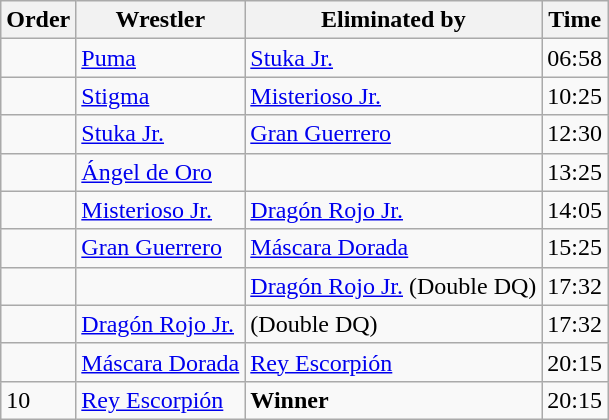<table class="wikitable sortable">
<tr>
<th>Order</th>
<th>Wrestler</th>
<th>Eliminated by</th>
<th>Time</th>
</tr>
<tr>
<td></td>
<td><a href='#'>Puma</a></td>
<td><a href='#'>Stuka Jr.</a></td>
<td>06:58</td>
</tr>
<tr>
<td></td>
<td><a href='#'>Stigma</a></td>
<td><a href='#'>Misterioso Jr.</a></td>
<td>10:25</td>
</tr>
<tr>
<td></td>
<td><a href='#'>Stuka Jr.</a></td>
<td><a href='#'>Gran Guerrero</a></td>
<td>12:30</td>
</tr>
<tr>
<td></td>
<td><a href='#'>Ángel de Oro</a></td>
<td></td>
<td>13:25</td>
</tr>
<tr>
<td></td>
<td><a href='#'>Misterioso Jr.</a></td>
<td><a href='#'>Dragón Rojo Jr.</a></td>
<td>14:05</td>
</tr>
<tr>
<td></td>
<td><a href='#'>Gran Guerrero</a></td>
<td><a href='#'>Máscara Dorada</a></td>
<td>15:25</td>
</tr>
<tr>
<td></td>
<td></td>
<td><a href='#'>Dragón Rojo Jr.</a> (Double DQ)</td>
<td>17:32</td>
</tr>
<tr>
<td></td>
<td><a href='#'>Dragón Rojo Jr.</a></td>
<td> (Double DQ)</td>
<td>17:32</td>
</tr>
<tr>
<td></td>
<td><a href='#'>Máscara Dorada</a></td>
<td><a href='#'>Rey Escorpión</a></td>
<td>20:15</td>
</tr>
<tr>
<td>10</td>
<td><a href='#'>Rey Escorpión</a></td>
<td><strong>Winner</strong></td>
<td>20:15</td>
</tr>
</table>
